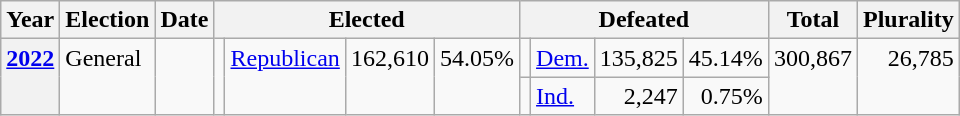<table class=wikitable>
<tr>
<th>Year</th>
<th>Election</th>
<th>Date</th>
<th ! colspan="4">Elected</th>
<th ! colspan="4">Defeated</th>
<th>Total</th>
<th>Plurality</th>
</tr>
<tr>
<th rowspan="2" valign="top"><a href='#'>2022</a></th>
<td rowspan="2" valign="top">General</td>
<td rowspan="2" valign="top"></td>
<td rowspan="2" valign="top"></td>
<td rowspan="2" valign="top" ><a href='#'>Republican</a></td>
<td rowspan="2" valign="top" align="right">162,610</td>
<td rowspan="2" valign="top" align="right">54.05%</td>
<td valign="top"></td>
<td valign="top" ><a href='#'>Dem.</a></td>
<td valign="top" align="right">135,825</td>
<td valign="top" align="right">45.14%</td>
<td rowspan="2" valign="top" align="right">300,867</td>
<td rowspan="2" valign="top" align="right">26,785</td>
</tr>
<tr>
<td valign="top"></td>
<td valign="top" ><a href='#'>Ind.</a></td>
<td valign="top" align="right">2,247</td>
<td valign="top" align="right">0.75%</td>
</tr>
</table>
